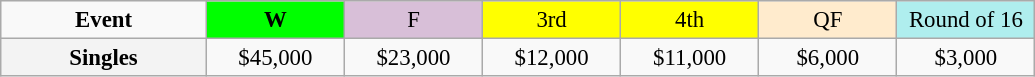<table class=wikitable style=font-size:95%;text-align:center>
<tr>
<td style="width:130px"><strong>Event</strong></td>
<td style="width:85px; background:lime"><strong>W</strong></td>
<td style="width:85px; background:thistle">F</td>
<td style="width:85px; background:#ffff00">3rd</td>
<td style="width:85px; background:#ffff00">4th</td>
<td style="width:85px; background:#ffebcd">QF</td>
<td style="width:85px; background:#afeeee">Round of 16</td>
</tr>
<tr>
<th style=background:#f3f3f3>Singles </th>
<td>$45,000</td>
<td>$23,000</td>
<td>$12,000</td>
<td>$11,000</td>
<td>$6,000</td>
<td>$3,000</td>
</tr>
</table>
